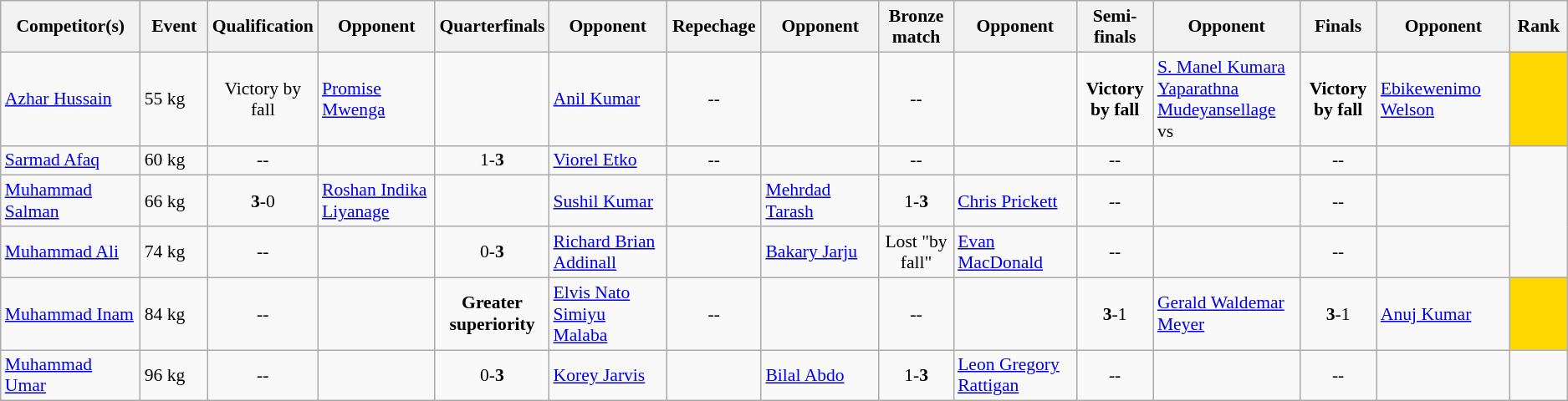<table class=wikitable style="font-size:90%">
<tr>
<th width=150>Competitor(s)</th>
<th width=75>Event</th>
<th width=75>Qualification</th>
<th width=150>Opponent</th>
<th width=75>Quarterfinals</th>
<th width=150>Opponent</th>
<th width=75>Repechage</th>
<th width=150>Opponent</th>
<th width=75>Bronze match</th>
<th width=150>Opponent</th>
<th width=75>Semi-finals</th>
<th width=150>Opponent</th>
<th width=75>Finals</th>
<th width=150>Opponent</th>
<th rowspan=1 width=50>Rank</th>
</tr>
<tr>
<td><a href='#'>Azhar Hussain</a></td>
<td>55 kg</td>
<td align="center">Victory by fall</td>
<td> <a href='#'>Promise Mwenga</a></td>
<td align="center"></td>
<td> <a href='#'>Anil Kumar</a></td>
<td align="center">--</td>
<td></td>
<td align="center">--</td>
<td></td>
<td align="center"><strong>Victory by fall</strong></td>
<td> <a href='#'>S. Manel Kumara Yaparathna Mudeyansellage</a><br>vs</td>
<td align="center"><strong>Victory by fall</strong></td>
<td> <a href='#'>Ebikewenimo Welson</a></td>
<td align=center bgcolor=gold></td>
</tr>
<tr>
<td><a href='#'>Sarmad Afaq</a></td>
<td>60 kg</td>
<td align="center">--</td>
<td></td>
<td align="center">1-<strong>3</strong></td>
<td> <a href='#'>Viorel Etko</a></td>
<td align="center">--</td>
<td></td>
<td align="center">--</td>
<td></td>
<td align="center">--</td>
<td></td>
<td align="center">--</td>
<td></td>
</tr>
<tr>
<td><a href='#'>Muhammad Salman</a></td>
<td>66 kg</td>
<td align="center"><strong>3</strong>-0</td>
<td> <a href='#'>Roshan Indika Liyanage</a></td>
<td align="center"></td>
<td> <a href='#'>Sushil Kumar</a></td>
<td align="center"></td>
<td> <a href='#'>Mehrdad Tarash</a></td>
<td align="center">1-<strong>3</strong></td>
<td> <a href='#'>Chris Prickett</a></td>
<td align="center">--</td>
<td></td>
<td align="center">--</td>
<td></td>
</tr>
<tr>
<td><a href='#'>Muhammad Ali</a></td>
<td>74 kg</td>
<td align="center">--</td>
<td></td>
<td align="center">0-<strong>3</strong></td>
<td> <a href='#'>Richard Brian Addinall</a></td>
<td align="center"></td>
<td> <a href='#'>Bakary Jarju</a></td>
<td align="center">Lost "by fall"</td>
<td> <a href='#'>Evan MacDonald</a></td>
<td align="center">--</td>
<td></td>
<td align="center">--</td>
<td></td>
</tr>
<tr>
<td><a href='#'>Muhammad Inam</a></td>
<td>84 kg</td>
<td align="center">--</td>
<td></td>
<td align="center"><strong>Greater superiority</strong></td>
<td> <a href='#'>Elvis Nato Simiyu Malaba</a></td>
<td align="center">--</td>
<td></td>
<td align="center">--</td>
<td></td>
<td align="center"><strong>3</strong>-1</td>
<td> <a href='#'>Gerald Waldemar Meyer</a></td>
<td align="center"><strong>3</strong>-1</td>
<td> <a href='#'>Anuj Kumar</a></td>
<td align=center bgcolor=gold></td>
</tr>
<tr>
<td><a href='#'>Muhammad Umar</a></td>
<td>96 kg</td>
<td align="center">--</td>
<td></td>
<td align="center">0-<strong>3</strong></td>
<td> <a href='#'>Korey Jarvis</a></td>
<td align="center"></td>
<td> <a href='#'>Bilal Abdo</a></td>
<td align="center">1-<strong>3</strong></td>
<td> <a href='#'>Leon Gregory Rattigan</a></td>
<td align="center">--</td>
<td></td>
<td align="center">--</td>
<td></td>
</tr>
</table>
